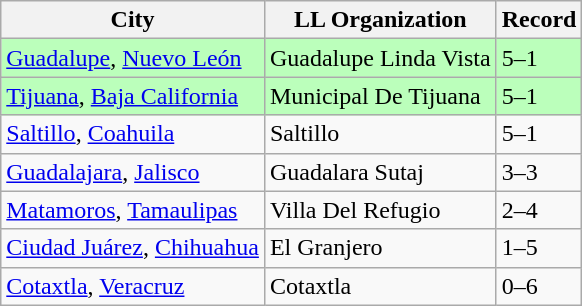<table class="wikitable">
<tr>
<th>City</th>
<th>LL Organization</th>
<th>Record</th>
</tr>
<tr bgcolor=#bbffbb>
<td> <a href='#'>Guadalupe</a>, <a href='#'>Nuevo León</a></td>
<td>Guadalupe Linda Vista</td>
<td>5–1</td>
</tr>
<tr bgcolor=#bbffbb>
<td> <a href='#'>Tijuana</a>, <a href='#'>Baja California</a></td>
<td>Municipal De Tijuana</td>
<td>5–1</td>
</tr>
<tr>
<td> <a href='#'>Saltillo</a>, <a href='#'>Coahuila</a></td>
<td>Saltillo</td>
<td>5–1</td>
</tr>
<tr>
<td> <a href='#'>Guadalajara</a>, <a href='#'>Jalisco</a></td>
<td>Guadalara Sutaj</td>
<td>3–3</td>
</tr>
<tr>
<td> <a href='#'>Matamoros</a>, <a href='#'>Tamaulipas</a></td>
<td>Villa Del Refugio</td>
<td>2–4</td>
</tr>
<tr>
<td> <a href='#'>Ciudad Juárez</a>, <a href='#'>Chihuahua</a></td>
<td>El Granjero</td>
<td>1–5</td>
</tr>
<tr>
<td> <a href='#'>Cotaxtla</a>, <a href='#'>Veracruz</a></td>
<td>Cotaxtla</td>
<td>0–6</td>
</tr>
</table>
